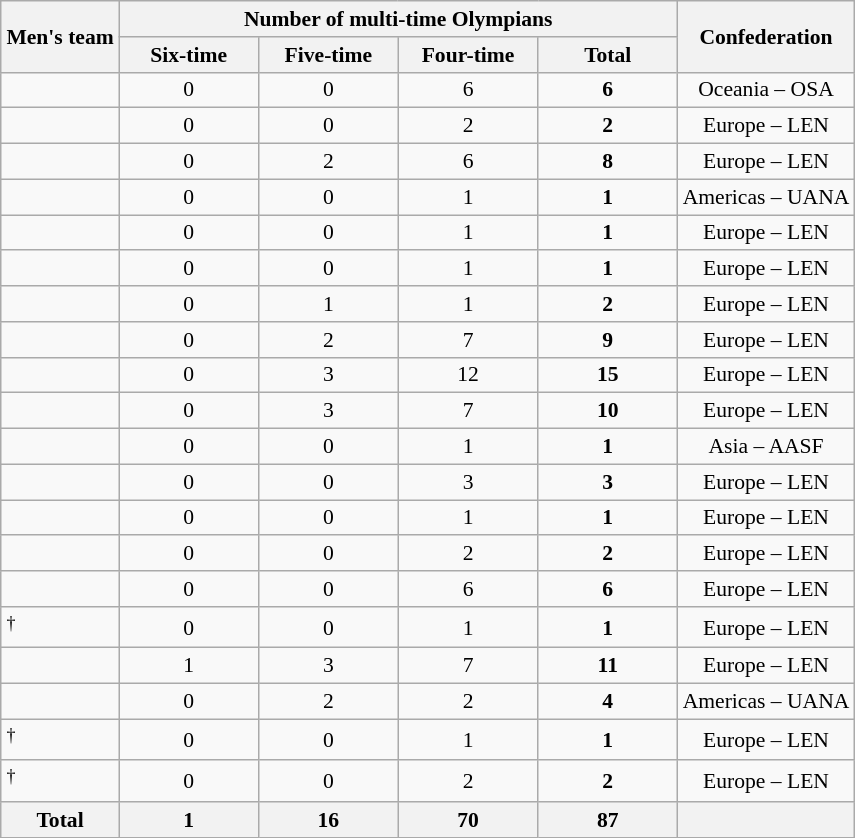<table class="wikitable sortable" style="text-align: center; font-size: 90%; margin-left: 1em;">
<tr>
<th rowspan="2">Men's team</th>
<th colspan="4">Number of multi-time Olympians</th>
<th rowspan="2">Confederation</th>
</tr>
<tr>
<th style="width: 6em;">Six-time</th>
<th style="width: 6em;">Five-time</th>
<th style="width: 6em;">Four-time</th>
<th style="width: 6em;">Total</th>
</tr>
<tr>
<td style="text-align: left;"></td>
<td>0</td>
<td>0</td>
<td>6</td>
<td><strong>6</strong></td>
<td>Oceania – OSA</td>
</tr>
<tr>
<td style="text-align: left;"></td>
<td>0</td>
<td>0</td>
<td>2</td>
<td><strong>2</strong></td>
<td>Europe – LEN</td>
</tr>
<tr>
<td style="text-align: left;"></td>
<td>0</td>
<td>2</td>
<td>6</td>
<td><strong>8</strong></td>
<td>Europe – LEN</td>
</tr>
<tr>
<td style="text-align: left;"></td>
<td>0</td>
<td>0</td>
<td>1</td>
<td><strong>1</strong></td>
<td>Americas – UANA</td>
</tr>
<tr>
<td style="text-align: left;"></td>
<td>0</td>
<td>0</td>
<td>1</td>
<td><strong>1</strong></td>
<td>Europe – LEN</td>
</tr>
<tr>
<td style="text-align: left;"></td>
<td>0</td>
<td>0</td>
<td>1</td>
<td><strong>1</strong></td>
<td>Europe – LEN</td>
</tr>
<tr>
<td style="text-align: left;"></td>
<td>0</td>
<td>1</td>
<td>1</td>
<td><strong>2</strong></td>
<td>Europe – LEN</td>
</tr>
<tr>
<td style="text-align: left;"></td>
<td>0</td>
<td>2</td>
<td>7</td>
<td><strong>9</strong></td>
<td>Europe – LEN</td>
</tr>
<tr>
<td style="text-align: left;"></td>
<td>0</td>
<td>3</td>
<td>12</td>
<td><strong>15</strong></td>
<td>Europe – LEN</td>
</tr>
<tr>
<td style="text-align: left;"></td>
<td>0</td>
<td>3</td>
<td>7</td>
<td><strong>10</strong></td>
<td>Europe – LEN</td>
</tr>
<tr>
<td style="text-align: left;"></td>
<td>0</td>
<td>0</td>
<td>1</td>
<td><strong>1</strong></td>
<td>Asia – AASF</td>
</tr>
<tr>
<td style="text-align: left;"></td>
<td>0</td>
<td>0</td>
<td>3</td>
<td><strong>3</strong></td>
<td>Europe – LEN</td>
</tr>
<tr>
<td style="text-align: left;"></td>
<td>0</td>
<td>0</td>
<td>1</td>
<td><strong>1</strong></td>
<td>Europe – LEN</td>
</tr>
<tr>
<td style="text-align: left;"></td>
<td>0</td>
<td>0</td>
<td>2</td>
<td><strong>2</strong></td>
<td>Europe – LEN</td>
</tr>
<tr>
<td style="text-align: left;"></td>
<td>0</td>
<td>0</td>
<td>6</td>
<td><strong>6</strong></td>
<td>Europe – LEN</td>
</tr>
<tr>
<td style="text-align: left;"><em></em><sup>†</sup></td>
<td>0</td>
<td>0</td>
<td>1</td>
<td><strong>1</strong></td>
<td>Europe – LEN</td>
</tr>
<tr>
<td style="text-align: left;"></td>
<td>1</td>
<td>3</td>
<td>7</td>
<td><strong>11</strong></td>
<td>Europe – LEN</td>
</tr>
<tr>
<td style="text-align: left;"></td>
<td>0</td>
<td>2</td>
<td>2</td>
<td><strong>4</strong></td>
<td>Americas – UANA</td>
</tr>
<tr>
<td style="text-align: left;"><em></em><sup>†</sup></td>
<td>0</td>
<td>0</td>
<td>1</td>
<td><strong>1</strong></td>
<td>Europe – LEN</td>
</tr>
<tr>
<td style="text-align: left;"><em></em><sup>†</sup></td>
<td>0</td>
<td>0</td>
<td>2</td>
<td><strong>2</strong></td>
<td>Europe – LEN</td>
</tr>
<tr>
<th>Total</th>
<th>1</th>
<th>16</th>
<th>70</th>
<th>87</th>
<th></th>
</tr>
</table>
